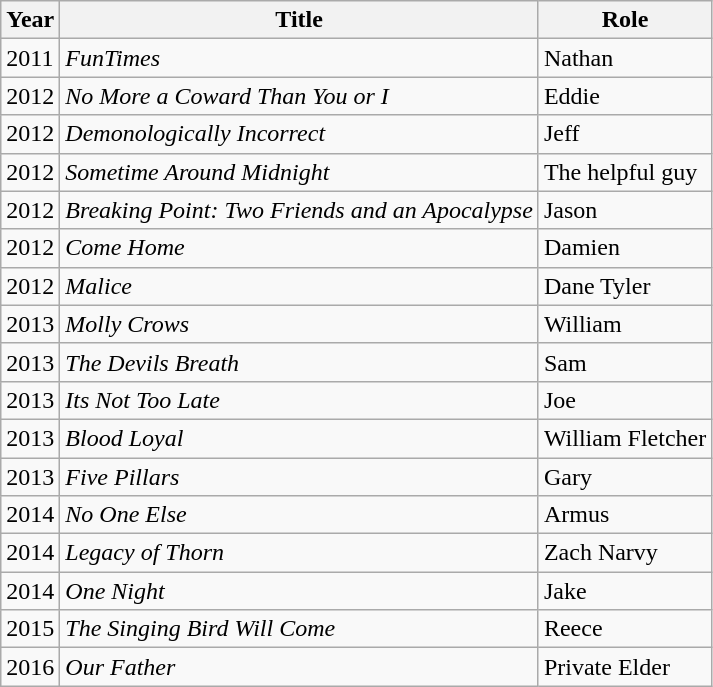<table class="wikitable sortable">
<tr>
<th>Year</th>
<th>Title</th>
<th>Role</th>
</tr>
<tr>
<td>2011</td>
<td><em>FunTimes</em></td>
<td>Nathan</td>
</tr>
<tr>
<td>2012</td>
<td><em>No More a Coward Than You or I</em></td>
<td>Eddie</td>
</tr>
<tr>
<td>2012</td>
<td><em>Demonologically Incorrect</em></td>
<td>Jeff</td>
</tr>
<tr>
<td>2012</td>
<td><em>Sometime Around Midnight</em></td>
<td>The helpful guy</td>
</tr>
<tr>
<td>2012</td>
<td><em>Breaking Point: Two Friends and an Apocalypse</em></td>
<td>Jason</td>
</tr>
<tr>
<td>2012</td>
<td><em>Come Home</em></td>
<td>Damien</td>
</tr>
<tr>
<td>2012</td>
<td><em>Malice</em></td>
<td>Dane Tyler</td>
</tr>
<tr>
<td>2013</td>
<td><em>Molly Crows</em></td>
<td>William</td>
</tr>
<tr>
<td>2013</td>
<td><em>The Devils Breath</em></td>
<td>Sam</td>
</tr>
<tr>
<td>2013</td>
<td><em>Its Not Too Late</em></td>
<td>Joe</td>
</tr>
<tr>
<td>2013</td>
<td><em>Blood Loyal</em></td>
<td>William Fletcher</td>
</tr>
<tr>
<td>2013</td>
<td><em>Five Pillars</em></td>
<td>Gary</td>
</tr>
<tr>
<td>2014</td>
<td><em>No One Else</em></td>
<td>Armus</td>
</tr>
<tr>
<td>2014</td>
<td><em>Legacy of Thorn</em></td>
<td>Zach Narvy</td>
</tr>
<tr>
<td>2014</td>
<td><em>One Night</em></td>
<td>Jake</td>
</tr>
<tr>
<td>2015</td>
<td><em>The Singing Bird Will Come</em></td>
<td>Reece</td>
</tr>
<tr>
<td>2016</td>
<td><em>Our Father</em></td>
<td>Private Elder</td>
</tr>
</table>
